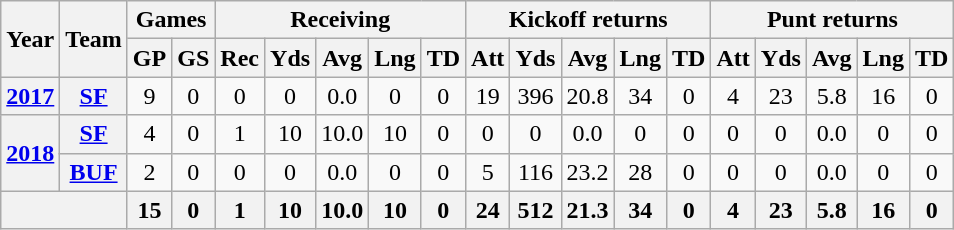<table class="wikitable" style="text-align:center">
<tr>
<th rowspan="2">Year</th>
<th rowspan="2">Team</th>
<th colspan="2">Games</th>
<th colspan="5">Receiving</th>
<th colspan="5">Kickoff returns</th>
<th colspan="5">Punt returns</th>
</tr>
<tr>
<th>GP</th>
<th>GS</th>
<th>Rec</th>
<th>Yds</th>
<th>Avg</th>
<th>Lng</th>
<th>TD</th>
<th>Att</th>
<th>Yds</th>
<th>Avg</th>
<th>Lng</th>
<th>TD</th>
<th>Att</th>
<th>Yds</th>
<th>Avg</th>
<th>Lng</th>
<th>TD</th>
</tr>
<tr>
<th><a href='#'>2017</a></th>
<th><a href='#'>SF</a></th>
<td>9</td>
<td>0</td>
<td>0</td>
<td>0</td>
<td>0.0</td>
<td>0</td>
<td>0</td>
<td>19</td>
<td>396</td>
<td>20.8</td>
<td>34</td>
<td>0</td>
<td>4</td>
<td>23</td>
<td>5.8</td>
<td>16</td>
<td>0</td>
</tr>
<tr>
<th rowspan="2"><a href='#'>2018</a></th>
<th><a href='#'>SF</a></th>
<td>4</td>
<td>0</td>
<td>1</td>
<td>10</td>
<td>10.0</td>
<td>10</td>
<td>0</td>
<td>0</td>
<td>0</td>
<td>0.0</td>
<td>0</td>
<td>0</td>
<td>0</td>
<td>0</td>
<td>0.0</td>
<td>0</td>
<td>0</td>
</tr>
<tr>
<th><a href='#'>BUF</a></th>
<td>2</td>
<td>0</td>
<td>0</td>
<td>0</td>
<td>0.0</td>
<td>0</td>
<td>0</td>
<td>5</td>
<td>116</td>
<td>23.2</td>
<td>28</td>
<td>0</td>
<td>0</td>
<td>0</td>
<td>0.0</td>
<td>0</td>
<td>0</td>
</tr>
<tr>
<th colspan="2"></th>
<th>15</th>
<th>0</th>
<th>1</th>
<th>10</th>
<th>10.0</th>
<th>10</th>
<th>0</th>
<th>24</th>
<th>512</th>
<th>21.3</th>
<th>34</th>
<th>0</th>
<th>4</th>
<th>23</th>
<th>5.8</th>
<th>16</th>
<th>0</th>
</tr>
</table>
